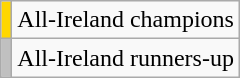<table class="wikitable">
<tr>
<td style="background-color:#FFD700"></td>
<td>All-Ireland champions</td>
</tr>
<tr>
<td style="background-color:#C0C0C0"></td>
<td>All-Ireland runners-up</td>
</tr>
</table>
